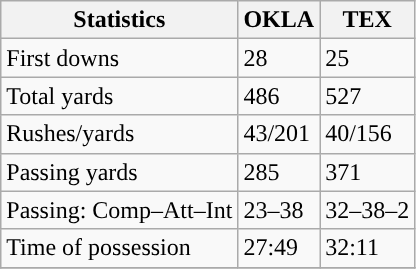<table class="wikitable" style="float: left;">
<tr>
<th>Statistics</th>
<th>OKLA</th>
<th>TEX</th>
</tr>
<tr>
<td>First downs</td>
<td>28</td>
<td>25</td>
</tr>
<tr>
<td>Total yards</td>
<td>486</td>
<td>527</td>
</tr>
<tr>
<td>Rushes/yards</td>
<td>43/201</td>
<td>40/156</td>
</tr>
<tr>
<td>Passing yards</td>
<td>285</td>
<td>371</td>
</tr>
<tr>
<td>Passing: Comp–Att–Int</td>
<td>23–38</td>
<td>32–38–2</td>
</tr>
<tr>
<td>Time of possession</td>
<td>27:49</td>
<td>32:11</td>
</tr>
<tr>
</tr>
</table>
